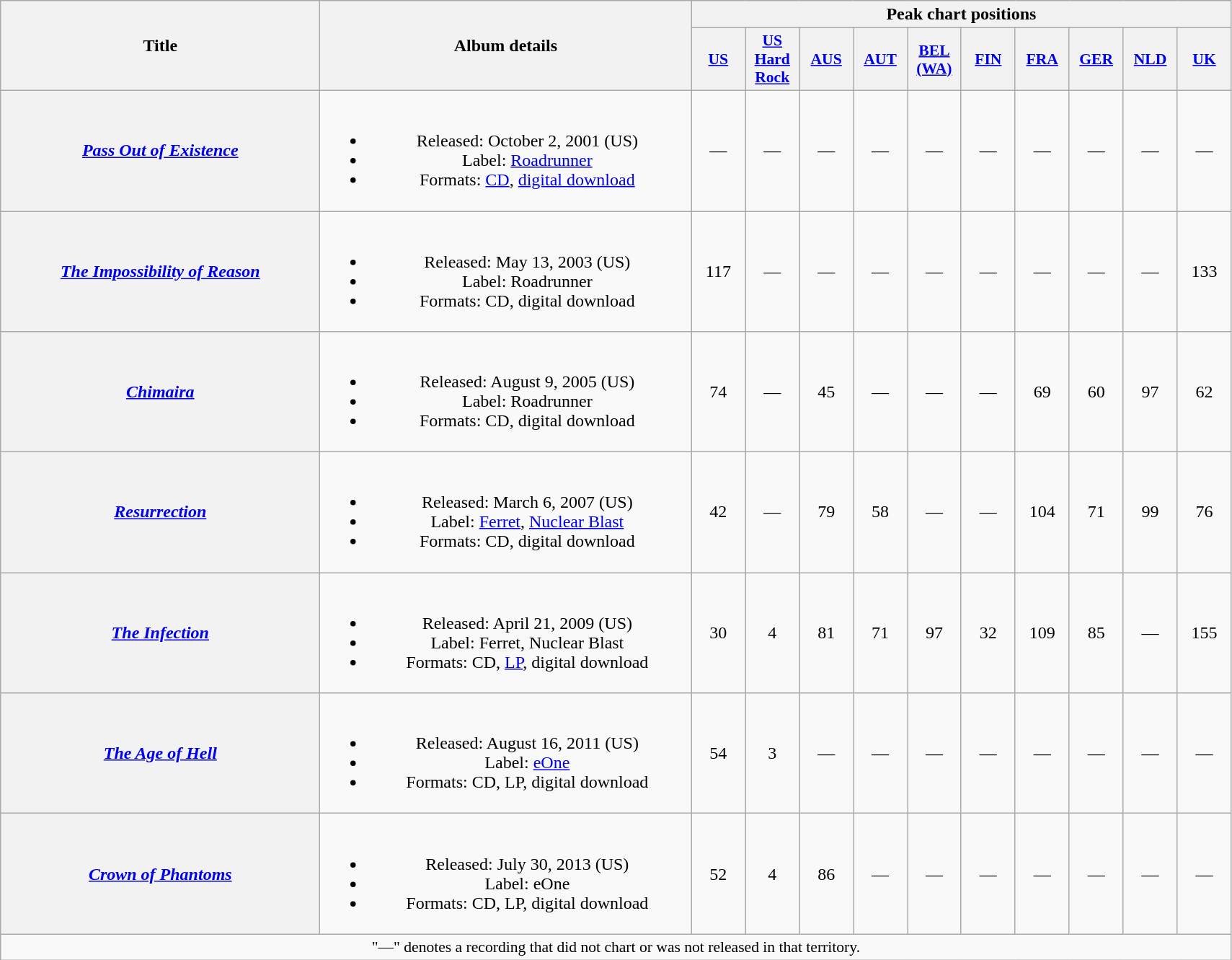<table class="wikitable plainrowheaders" style="text-align:center;">
<tr>
<th scope="col" rowspan="2" style="width:18em;">Title</th>
<th scope="col" rowspan="2" style="width:21em;">Album details</th>
<th scope="col" colspan="10">Peak chart positions</th>
</tr>
<tr>
<th scope="col" style="width:3em;font-size:90%;"><a href='#'>US</a><br></th>
<th scope="col" style="width:3em;font-size:90%;"><a href='#'>US<br>Hard Rock</a><br></th>
<th scope="col" style="width:3em;font-size:90%;"><a href='#'>AUS</a><br></th>
<th scope="col" style="width:3em;font-size:90%;"><a href='#'>AUT</a><br></th>
<th scope="col" style="width:3em;font-size:90%;"><a href='#'>BEL<br>(WA)</a><br></th>
<th scope="col" style="width:3em;font-size:90%;"><a href='#'>FIN</a><br></th>
<th scope="col" style="width:3em;font-size:90%;"><a href='#'>FRA</a><br></th>
<th scope="col" style="width:3em;font-size:90%;"><a href='#'>GER</a><br></th>
<th scope="col" style="width:3em;font-size:90%;"><a href='#'>NLD</a><br></th>
<th scope="col" style="width:3em;font-size:90%;"><a href='#'>UK</a><br></th>
</tr>
<tr>
<th scope="row"><em><a href='#'>Pass Out of Existence</a></em></th>
<td><br><ul><li>Released: October 2, 2001 <span>(US)</span></li><li>Label: <a href='#'>Roadrunner</a></li><li>Formats: <a href='#'>CD</a>, <a href='#'>digital download</a></li></ul></td>
<td>—</td>
<td>—</td>
<td>—</td>
<td>—</td>
<td>—</td>
<td>—</td>
<td>—</td>
<td>—</td>
<td>—</td>
<td>—</td>
</tr>
<tr>
<th scope="row"><em><a href='#'>The Impossibility of Reason</a></em></th>
<td><br><ul><li>Released: May 13, 2003 <span>(US)</span></li><li>Label: Roadrunner</li><li>Formats: CD, digital download</li></ul></td>
<td>117</td>
<td>—</td>
<td>—</td>
<td>—</td>
<td>—</td>
<td>—</td>
<td>—</td>
<td>—</td>
<td>—</td>
<td>133</td>
</tr>
<tr>
<th scope="row"><em><a href='#'>Chimaira</a></em></th>
<td><br><ul><li>Released: August 9, 2005 <span>(US)</span></li><li>Label: Roadrunner</li><li>Formats: CD, digital download</li></ul></td>
<td>74</td>
<td>—</td>
<td>45</td>
<td>—</td>
<td>—</td>
<td>—</td>
<td>69</td>
<td>60</td>
<td>97</td>
<td>62</td>
</tr>
<tr>
<th scope="row"><em><a href='#'>Resurrection</a></em></th>
<td><br><ul><li>Released: March 6, 2007 <span>(US)</span></li><li>Label: <a href='#'>Ferret</a>, <a href='#'>Nuclear Blast</a></li><li>Formats: CD, digital download</li></ul></td>
<td>42</td>
<td>—</td>
<td>79</td>
<td>58</td>
<td>—</td>
<td>—</td>
<td>104</td>
<td>71</td>
<td>99</td>
<td>76</td>
</tr>
<tr>
<th scope="row"><em><a href='#'>The Infection</a></em></th>
<td><br><ul><li>Released: April 21, 2009 <span>(US)</span></li><li>Label: Ferret, Nuclear Blast</li><li>Formats: CD, <a href='#'>LP</a>, digital download</li></ul></td>
<td>30</td>
<td>4</td>
<td>81</td>
<td>71</td>
<td>97</td>
<td>32</td>
<td>109</td>
<td>85</td>
<td>—</td>
<td>155</td>
</tr>
<tr>
<th scope="row"><em><a href='#'>The Age of Hell</a></em></th>
<td><br><ul><li>Released: August 16, 2011 <span>(US)</span></li><li>Label: <a href='#'>eOne</a></li><li>Formats: CD, LP, digital download</li></ul></td>
<td>54</td>
<td>3</td>
<td>—</td>
<td>—</td>
<td>—</td>
<td>—</td>
<td>—</td>
<td>—</td>
<td>—</td>
<td>—</td>
</tr>
<tr>
<th scope="row"><em><a href='#'>Crown of Phantoms</a></em></th>
<td><br><ul><li>Released: July 30, 2013 <span>(US)</span></li><li>Label: eOne</li><li>Formats: CD, LP, digital download</li></ul></td>
<td>52</td>
<td>4</td>
<td>86</td>
<td>—</td>
<td>—</td>
<td>—</td>
<td>—</td>
<td>—</td>
<td>—</td>
<td>—</td>
</tr>
<tr>
<td colspan="15" style="font-size:90%">"—" denotes a recording that did not chart or was not released in that territory.</td>
</tr>
</table>
